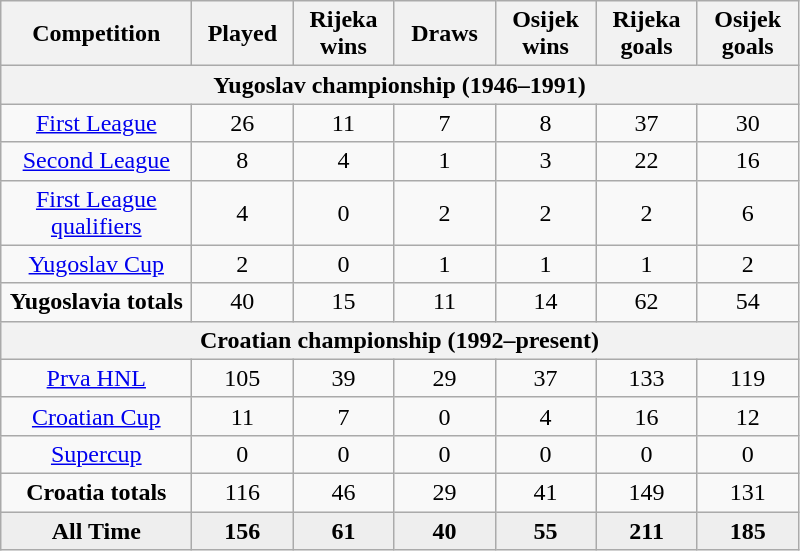<table class="wikitable" style="text-align: center">
<tr>
<th width="120">Competition</th>
<th width="60">Played</th>
<th width="60">Rijeka wins</th>
<th width="60">Draws</th>
<th width="60">Osijek wins</th>
<th width="60">Rijeka goals</th>
<th width="60">Osijek goals</th>
</tr>
<tr>
<th colspan="7">Yugoslav championship (1946–1991)</th>
</tr>
<tr>
<td><a href='#'>First League</a></td>
<td>26</td>
<td>11</td>
<td>7</td>
<td>8</td>
<td>37</td>
<td>30</td>
</tr>
<tr>
<td><a href='#'>Second League</a></td>
<td>8</td>
<td>4</td>
<td>1</td>
<td>3</td>
<td>22</td>
<td>16</td>
</tr>
<tr>
<td><a href='#'>First League qualifiers</a></td>
<td>4</td>
<td>0</td>
<td>2</td>
<td>2</td>
<td>2</td>
<td>6</td>
</tr>
<tr>
<td><a href='#'>Yugoslav Cup</a></td>
<td>2</td>
<td>0</td>
<td>1</td>
<td>1</td>
<td>1</td>
<td>2</td>
</tr>
<tr>
<td><strong>Yugoslavia totals</strong></td>
<td>40</td>
<td>15</td>
<td>11</td>
<td>14</td>
<td>62</td>
<td>54</td>
</tr>
<tr>
<th colspan="7">Croatian championship (1992–present)</th>
</tr>
<tr>
<td><a href='#'>Prva HNL</a></td>
<td>105</td>
<td>39</td>
<td>29</td>
<td>37</td>
<td>133</td>
<td>119</td>
</tr>
<tr>
<td><a href='#'>Croatian Cup</a></td>
<td>11</td>
<td>7</td>
<td>0</td>
<td>4</td>
<td>16</td>
<td>12</td>
</tr>
<tr>
<td><a href='#'>Supercup</a></td>
<td>0</td>
<td>0</td>
<td>0</td>
<td>0</td>
<td>0</td>
<td>0</td>
</tr>
<tr>
<td><strong>Croatia totals</strong></td>
<td>116</td>
<td>46</td>
<td>29</td>
<td>41</td>
<td>149</td>
<td>131</td>
</tr>
<tr bgcolor=#EEEEEE>
<td><strong>All Time</strong></td>
<td><strong>156</strong></td>
<td><strong>61</strong></td>
<td><strong>40</strong></td>
<td><strong>55</strong></td>
<td><strong>211</strong></td>
<td><strong>185</strong></td>
</tr>
</table>
